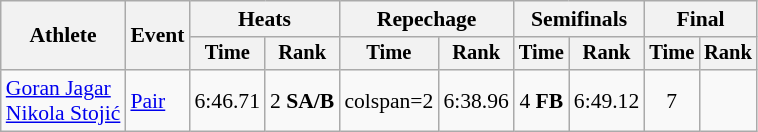<table class="wikitable" style="font-size:90%">
<tr>
<th rowspan="2">Athlete</th>
<th rowspan="2">Event</th>
<th colspan="2">Heats</th>
<th colspan="2">Repechage</th>
<th colspan="2">Semifinals</th>
<th colspan="2">Final</th>
</tr>
<tr style="font-size:95%">
<th>Time</th>
<th>Rank</th>
<th>Time</th>
<th>Rank</th>
<th>Time</th>
<th>Rank</th>
<th>Time</th>
<th>Rank</th>
</tr>
<tr align=center>
<td align=left><a href='#'>Goran Jagar</a> <br><a href='#'>Nikola Stojić</a></td>
<td align=left><a href='#'>Pair</a></td>
<td>6:46.71</td>
<td>2 <strong>SA/B</strong></td>
<td>colspan=2 </td>
<td>6:38.96</td>
<td>4 <strong>FB</strong></td>
<td>6:49.12</td>
<td>7</td>
</tr>
</table>
